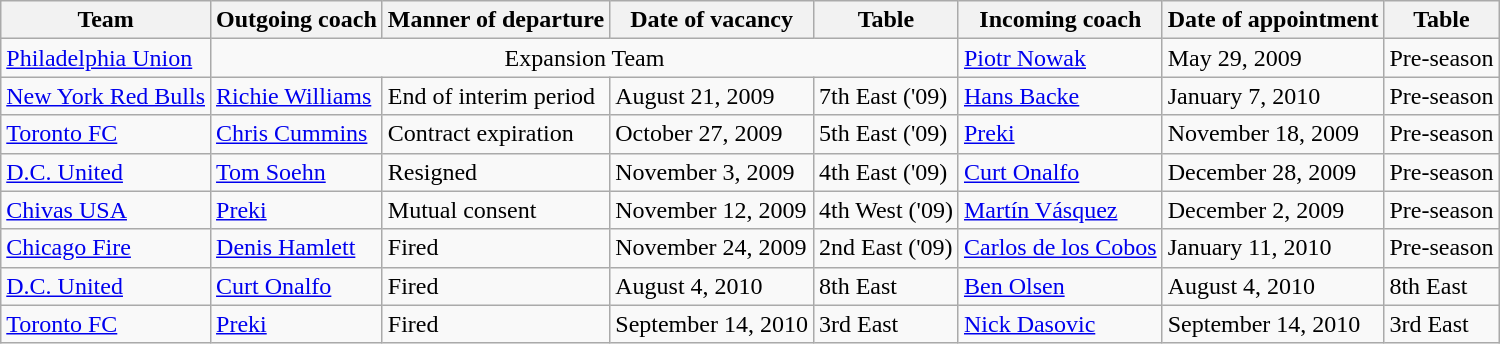<table class="wikitable">
<tr>
<th>Team</th>
<th>Outgoing coach</th>
<th>Manner of departure</th>
<th>Date of vacancy</th>
<th>Table</th>
<th>Incoming coach</th>
<th>Date of appointment</th>
<th>Table</th>
</tr>
<tr>
<td><a href='#'>Philadelphia Union</a></td>
<td colspan="4" style="text-align:center">Expansion Team</td>
<td> <a href='#'>Piotr Nowak</a></td>
<td>May 29, 2009</td>
<td>Pre-season</td>
</tr>
<tr>
<td><a href='#'>New York Red Bulls</a></td>
<td> <a href='#'>Richie Williams</a></td>
<td>End of interim period</td>
<td>August 21, 2009</td>
<td>7th East ('09)</td>
<td> <a href='#'>Hans Backe</a></td>
<td>January 7, 2010</td>
<td>Pre-season</td>
</tr>
<tr>
<td><a href='#'>Toronto FC</a></td>
<td> <a href='#'>Chris Cummins</a></td>
<td>Contract expiration</td>
<td>October 27, 2009</td>
<td>5th East ('09)</td>
<td> <a href='#'>Preki</a></td>
<td>November 18, 2009</td>
<td>Pre-season</td>
</tr>
<tr>
<td><a href='#'>D.C. United</a></td>
<td> <a href='#'>Tom Soehn</a></td>
<td>Resigned</td>
<td>November 3, 2009</td>
<td>4th East ('09)</td>
<td> <a href='#'>Curt Onalfo</a></td>
<td>December 28, 2009</td>
<td>Pre-season</td>
</tr>
<tr>
<td><a href='#'>Chivas USA</a></td>
<td> <a href='#'>Preki</a></td>
<td>Mutual consent</td>
<td>November 12, 2009</td>
<td>4th West ('09)</td>
<td> <a href='#'>Martín Vásquez</a></td>
<td>December 2, 2009</td>
<td>Pre-season</td>
</tr>
<tr>
<td><a href='#'>Chicago Fire</a></td>
<td> <a href='#'>Denis Hamlett</a></td>
<td>Fired</td>
<td>November 24, 2009</td>
<td>2nd East ('09)</td>
<td> <a href='#'>Carlos de los Cobos</a></td>
<td>January 11, 2010</td>
<td>Pre-season</td>
</tr>
<tr>
<td><a href='#'>D.C. United</a></td>
<td> <a href='#'>Curt Onalfo</a></td>
<td>Fired</td>
<td>August 4, 2010</td>
<td>8th East</td>
<td> <a href='#'>Ben Olsen</a></td>
<td>August 4, 2010</td>
<td>8th East</td>
</tr>
<tr>
<td><a href='#'>Toronto FC</a></td>
<td> <a href='#'>Preki</a></td>
<td>Fired</td>
<td>September 14, 2010</td>
<td>3rd East</td>
<td> <a href='#'>Nick Dasovic</a></td>
<td>September 14, 2010</td>
<td>3rd East</td>
</tr>
</table>
